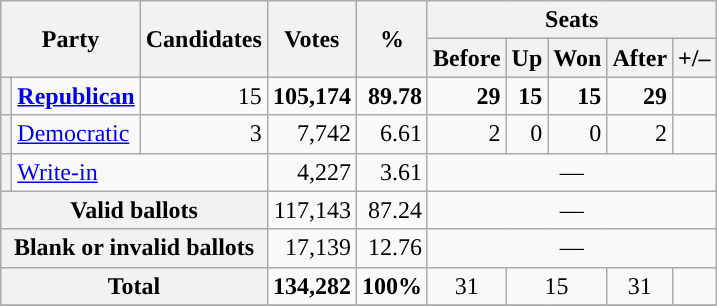<table class="wikitable">
<tr>
<th rowspan="2" colspan="2">Party</th>
<th rowspan="2">Candidates</th>
<th rowspan="2">Votes</th>
<th rowspan="2">%</th>
<th colspan="5">Seats</th>
</tr>
<tr>
<th>Before<br></th>
<th>Up</th>
<th>Won</th>
<th>After<br></th>
<th>+/–</th>
</tr>
<tr>
<th style="background-color:"></th>
<td><strong><a href='#'>Republican</a></strong></td>
<td align="right">15</td>
<td align="right"><strong>105,174</strong></td>
<td align="right"><strong>89.78</strong></td>
<td align="right"><strong>29</strong></td>
<td align="right"><strong>15</strong></td>
<td align="right"><strong>15</strong></td>
<td align="right"><strong>29</strong></td>
<td align="right"></td>
</tr>
<tr>
<th style="background-color:"></th>
<td><a href='#'>Democratic</a></td>
<td align="right">3</td>
<td align="right">7,742</td>
<td align="right">6.61</td>
<td align="right">2</td>
<td align="right">0</td>
<td align="right">0</td>
<td align="right">2</td>
<td align="right"></td>
</tr>
<tr>
<th style="background-color:ffffff"></th>
<td colspan=2><a href='#'>Write-in</a></td>
<td align="right">4,227</td>
<td align="right">3.61</td>
<td align="center" colspan="5">—</td>
</tr>
<tr>
<th colspan="3">Valid ballots</th>
<td align="right">117,143</td>
<td align="right">87.24</td>
<td align="center" colspan="5">—</td>
</tr>
<tr>
<th colspan="3">Blank or invalid ballots</th>
<td align="right">17,139</td>
<td align="right">12.76</td>
<td align="center" colspan="5">—</td>
</tr>
<tr>
<th colspan="3">Total</th>
<td align="right"><strong>134,282</strong></td>
<td align="right"><strong>100%</strong></td>
<td align="center">31</td>
<td colspan="2" align="center">15</td>
<td align="center">31</td>
<td align="right"></td>
</tr>
<tr>
</tr>
</table>
